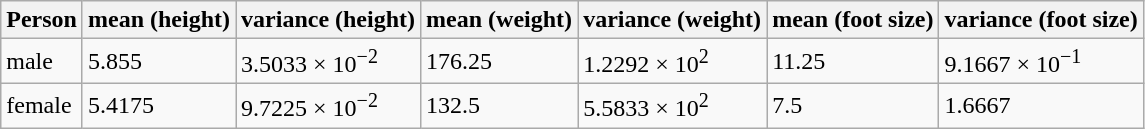<table class="wikitable">
<tr>
<th>Person</th>
<th>mean (height)</th>
<th>variance (height)</th>
<th>mean (weight)</th>
<th>variance (weight)</th>
<th>mean (foot size)</th>
<th>variance (foot size)</th>
</tr>
<tr>
<td>male</td>
<td>5.855</td>
<td>3.5033 × 10<sup>−2</sup></td>
<td>176.25</td>
<td>1.2292 × 10<sup>2</sup></td>
<td>11.25</td>
<td>9.1667 × 10<sup>−1</sup></td>
</tr>
<tr>
<td>female</td>
<td>5.4175</td>
<td>9.7225 × 10<sup>−2</sup></td>
<td>132.5</td>
<td>5.5833 × 10<sup>2</sup></td>
<td>7.5</td>
<td>1.6667</td>
</tr>
</table>
